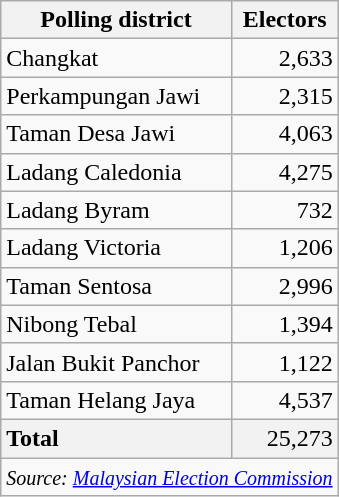<table class="wikitable sortable">
<tr>
<th>Polling district</th>
<th>Electors</th>
</tr>
<tr>
<td>Changkat</td>
<td align="right">2,633</td>
</tr>
<tr>
<td>Perkampungan Jawi</td>
<td align="right">2,315</td>
</tr>
<tr>
<td>Taman Desa Jawi</td>
<td align="right">4,063</td>
</tr>
<tr>
<td>Ladang Caledonia</td>
<td align="right">4,275</td>
</tr>
<tr>
<td>Ladang Byram</td>
<td align="right">732</td>
</tr>
<tr>
<td>Ladang Victoria</td>
<td align="right">1,206</td>
</tr>
<tr>
<td>Taman Sentosa</td>
<td align="right">2,996</td>
</tr>
<tr>
<td>Nibong Tebal</td>
<td align="right">1,394</td>
</tr>
<tr>
<td>Jalan Bukit Panchor</td>
<td align="right">1,122</td>
</tr>
<tr>
<td>Taman Helang Jaya</td>
<td align="right">4,537</td>
</tr>
<tr>
<td style="background: #f2f2f2"><strong>Total</strong></td>
<td style="background: #f2f2f2" align="right">25,273</td>
</tr>
<tr>
<td colspan="2"  align="right"><small><em>Source: <a href='#'>Malaysian Election Commission</a></em></small></td>
</tr>
</table>
